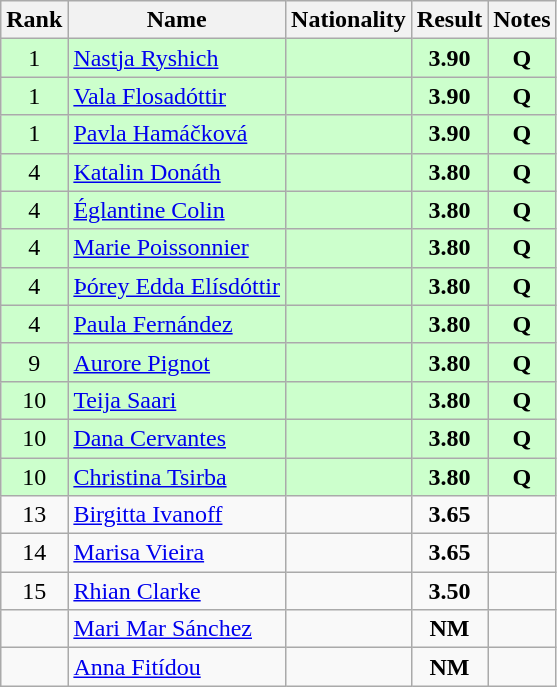<table class="wikitable sortable" style="text-align:center">
<tr>
<th>Rank</th>
<th>Name</th>
<th>Nationality</th>
<th>Result</th>
<th>Notes</th>
</tr>
<tr bgcolor=ccffcc>
<td>1</td>
<td align=left><a href='#'>Nastja Ryshich</a></td>
<td align=left></td>
<td><strong>3.90</strong></td>
<td><strong>Q</strong></td>
</tr>
<tr bgcolor=ccffcc>
<td>1</td>
<td align=left><a href='#'>Vala Flosadóttir</a></td>
<td align=left></td>
<td><strong>3.90</strong></td>
<td><strong>Q</strong></td>
</tr>
<tr bgcolor=ccffcc>
<td>1</td>
<td align=left><a href='#'>Pavla Hamáčková</a></td>
<td align=left></td>
<td><strong>3.90</strong></td>
<td><strong>Q</strong></td>
</tr>
<tr bgcolor=ccffcc>
<td>4</td>
<td align=left><a href='#'>Katalin Donáth</a></td>
<td align=left></td>
<td><strong>3.80</strong></td>
<td><strong>Q</strong></td>
</tr>
<tr bgcolor=ccffcc>
<td>4</td>
<td align=left><a href='#'>Églantine Colin</a></td>
<td align=left></td>
<td><strong>3.80</strong></td>
<td><strong>Q</strong></td>
</tr>
<tr bgcolor=ccffcc>
<td>4</td>
<td align=left><a href='#'>Marie Poissonnier</a></td>
<td align=left></td>
<td><strong>3.80</strong></td>
<td><strong>Q</strong></td>
</tr>
<tr bgcolor=ccffcc>
<td>4</td>
<td align=left><a href='#'>Þórey Edda Elísdóttir</a></td>
<td align=left></td>
<td><strong>3.80</strong></td>
<td><strong>Q</strong></td>
</tr>
<tr bgcolor=ccffcc>
<td>4</td>
<td align=left><a href='#'>Paula Fernández</a></td>
<td align=left></td>
<td><strong>3.80</strong></td>
<td><strong>Q</strong></td>
</tr>
<tr bgcolor=ccffcc>
<td>9</td>
<td align=left><a href='#'>Aurore Pignot</a></td>
<td align=left></td>
<td><strong>3.80</strong></td>
<td><strong>Q</strong></td>
</tr>
<tr bgcolor=ccffcc>
<td>10</td>
<td align=left><a href='#'>Teija Saari</a></td>
<td align=left></td>
<td><strong>3.80</strong></td>
<td><strong>Q</strong></td>
</tr>
<tr bgcolor=ccffcc>
<td>10</td>
<td align=left><a href='#'>Dana Cervantes</a></td>
<td align=left></td>
<td><strong>3.80</strong></td>
<td><strong>Q</strong></td>
</tr>
<tr bgcolor=ccffcc>
<td>10</td>
<td align=left><a href='#'>Christina Tsirba</a></td>
<td align=left></td>
<td><strong>3.80</strong></td>
<td><strong>Q</strong></td>
</tr>
<tr>
<td>13</td>
<td align=left><a href='#'>Birgitta Ivanoff</a></td>
<td align=left></td>
<td><strong>3.65</strong></td>
<td></td>
</tr>
<tr>
<td>14</td>
<td align=left><a href='#'>Marisa Vieira</a></td>
<td align=left></td>
<td><strong>3.65</strong></td>
<td></td>
</tr>
<tr>
<td>15</td>
<td align=left><a href='#'>Rhian Clarke</a></td>
<td align=left></td>
<td><strong>3.50</strong></td>
<td></td>
</tr>
<tr>
<td></td>
<td align=left><a href='#'>Mari Mar Sánchez</a></td>
<td align=left></td>
<td><strong>NM</strong></td>
<td></td>
</tr>
<tr>
<td></td>
<td align=left><a href='#'>Anna Fitídou</a></td>
<td align=left></td>
<td><strong>NM</strong></td>
<td></td>
</tr>
</table>
